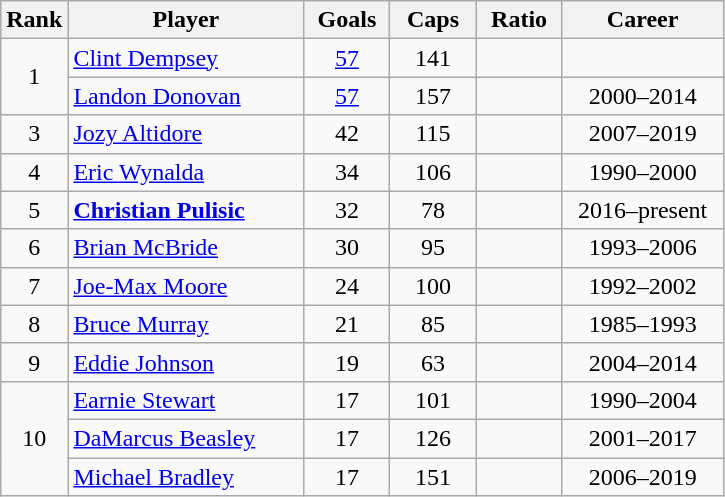<table class="wikitable sortable" style="text-align:center;">
<tr>
<th style="width:30px;" sort-data- type="number">Rank</th>
<th style="width:150px; class=unsortable">Player</th>
<th style="width:50px;" sort-data- type="number">Goals</th>
<th style="width:50px;" sort-data- type="number">Caps</th>
<th style="width:50px;" sort-data- type="number">Ratio</th>
<th style="width:100px;">Career</th>
</tr>
<tr>
<td rowspan="2">1</td>
<td align=left><a href='#'>Clint Dempsey</a></td>
<td><a href='#'>57</a></td>
<td>141</td>
<td></td>
<td></td>
</tr>
<tr>
<td align=left><a href='#'>Landon Donovan</a></td>
<td><a href='#'>57</a></td>
<td>157</td>
<td></td>
<td>2000–2014</td>
</tr>
<tr>
<td>3</td>
<td align=left><a href='#'>Jozy Altidore</a></td>
<td>42</td>
<td>115</td>
<td></td>
<td>2007–2019</td>
</tr>
<tr>
<td>4</td>
<td align=left><a href='#'>Eric Wynalda</a></td>
<td>34</td>
<td>106</td>
<td></td>
<td>1990–2000</td>
</tr>
<tr>
<td>5</td>
<td align=left><strong><a href='#'>Christian Pulisic</a></strong></td>
<td>32</td>
<td>78</td>
<td></td>
<td>2016–present</td>
</tr>
<tr>
<td>6</td>
<td align=left><a href='#'>Brian McBride</a></td>
<td>30</td>
<td>95</td>
<td></td>
<td>1993–2006</td>
</tr>
<tr>
<td>7</td>
<td align=left><a href='#'>Joe-Max Moore</a></td>
<td>24</td>
<td>100</td>
<td></td>
<td>1992–2002</td>
</tr>
<tr>
<td>8</td>
<td align=left><a href='#'>Bruce Murray</a></td>
<td>21</td>
<td>85</td>
<td></td>
<td>1985–1993</td>
</tr>
<tr>
<td>9</td>
<td align=left><a href='#'>Eddie Johnson</a></td>
<td>19</td>
<td>63</td>
<td></td>
<td>2004–2014</td>
</tr>
<tr>
<td rowspan="3">10</td>
<td align=left><a href='#'>Earnie Stewart</a></td>
<td>17</td>
<td>101</td>
<td></td>
<td>1990–2004</td>
</tr>
<tr>
<td align=left><a href='#'>DaMarcus Beasley</a></td>
<td>17</td>
<td>126</td>
<td></td>
<td>2001–2017</td>
</tr>
<tr>
<td align=left><a href='#'>Michael Bradley</a></td>
<td>17</td>
<td>151</td>
<td></td>
<td>2006–2019</td>
</tr>
</table>
